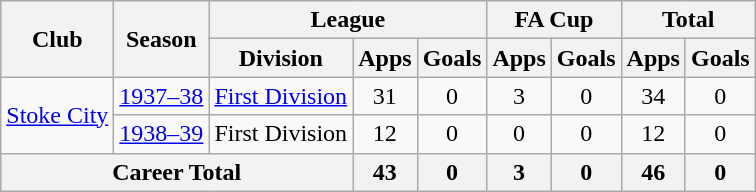<table class="wikitable" style="text-align: center;">
<tr>
<th rowspan="2">Club</th>
<th rowspan="2">Season</th>
<th colspan="3">League</th>
<th colspan="2">FA Cup</th>
<th colspan="2">Total</th>
</tr>
<tr>
<th>Division</th>
<th>Apps</th>
<th>Goals</th>
<th>Apps</th>
<th>Goals</th>
<th>Apps</th>
<th>Goals</th>
</tr>
<tr>
<td rowspan="2"><a href='#'>Stoke City</a></td>
<td><a href='#'>1937–38</a></td>
<td><a href='#'>First Division</a></td>
<td>31</td>
<td>0</td>
<td>3</td>
<td>0</td>
<td>34</td>
<td>0</td>
</tr>
<tr>
<td><a href='#'>1938–39</a></td>
<td>First Division</td>
<td>12</td>
<td>0</td>
<td>0</td>
<td>0</td>
<td>12</td>
<td>0</td>
</tr>
<tr>
<th colspan="3">Career Total</th>
<th>43</th>
<th>0</th>
<th>3</th>
<th>0</th>
<th>46</th>
<th>0</th>
</tr>
</table>
